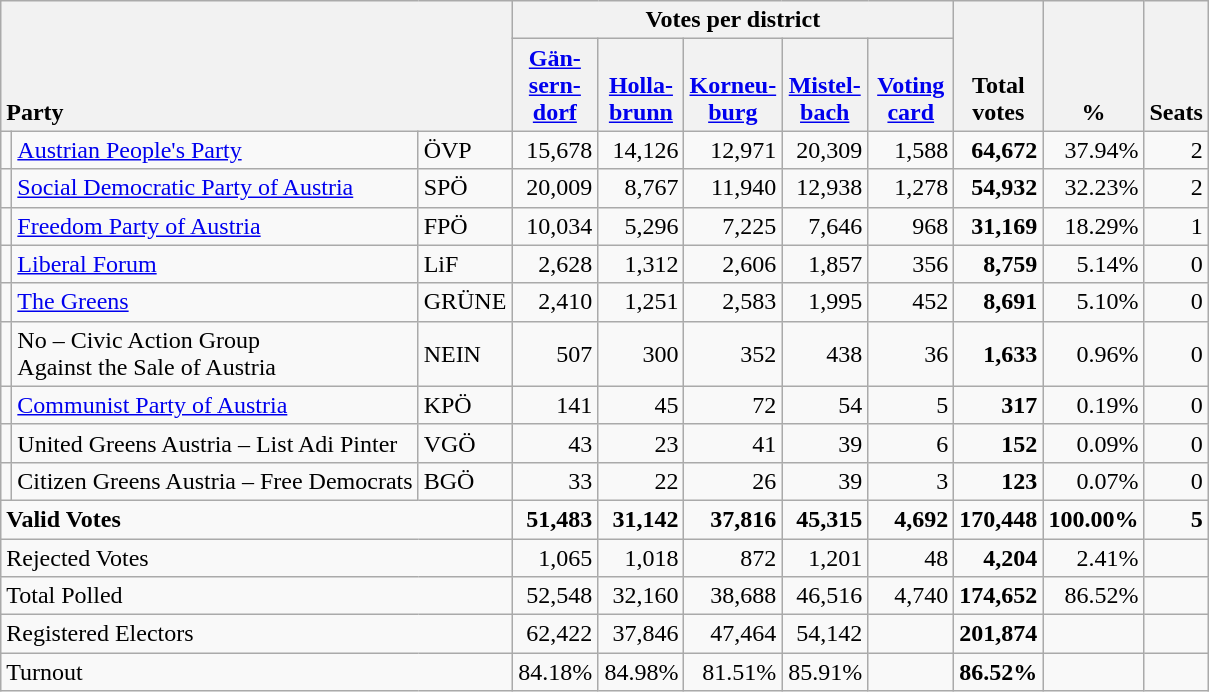<table class="wikitable" border="1" style="text-align:right;">
<tr>
<th style="text-align:left;" valign=bottom rowspan=2 colspan=3>Party</th>
<th colspan=5>Votes per district</th>
<th align=center valign=bottom rowspan=2 width="50">Total<br>votes</th>
<th align=center valign=bottom rowspan=2 width="50">%</th>
<th align=center valign=bottom rowspan=2>Seats</th>
</tr>
<tr>
<th align=center valign=bottom width="50"><a href='#'>Gän-<br>sern-<br>dorf</a></th>
<th align=center valign=bottom width="50"><a href='#'>Holla-<br>brunn</a></th>
<th align=center valign=bottom width="50"><a href='#'>Korneu-<br>burg</a></th>
<th align=center valign=bottom width="50"><a href='#'>Mistel-<br>bach</a></th>
<th align=center valign=bottom width="50"><a href='#'>Voting<br>card</a></th>
</tr>
<tr>
<td></td>
<td align=left><a href='#'>Austrian People's Party</a></td>
<td align=left>ÖVP</td>
<td>15,678</td>
<td>14,126</td>
<td>12,971</td>
<td>20,309</td>
<td>1,588</td>
<td><strong>64,672</strong></td>
<td>37.94%</td>
<td>2</td>
</tr>
<tr>
<td></td>
<td align=left style="white-space: nowrap;"><a href='#'>Social Democratic Party of Austria</a></td>
<td align=left>SPÖ</td>
<td>20,009</td>
<td>8,767</td>
<td>11,940</td>
<td>12,938</td>
<td>1,278</td>
<td><strong>54,932</strong></td>
<td>32.23%</td>
<td>2</td>
</tr>
<tr>
<td></td>
<td align=left><a href='#'>Freedom Party of Austria</a></td>
<td align=left>FPÖ</td>
<td>10,034</td>
<td>5,296</td>
<td>7,225</td>
<td>7,646</td>
<td>968</td>
<td><strong>31,169</strong></td>
<td>18.29%</td>
<td>1</td>
</tr>
<tr>
<td></td>
<td align=left><a href='#'>Liberal Forum</a></td>
<td align=left>LiF</td>
<td>2,628</td>
<td>1,312</td>
<td>2,606</td>
<td>1,857</td>
<td>356</td>
<td><strong>8,759</strong></td>
<td>5.14%</td>
<td>0</td>
</tr>
<tr>
<td></td>
<td align=left><a href='#'>The Greens</a></td>
<td align=left>GRÜNE</td>
<td>2,410</td>
<td>1,251</td>
<td>2,583</td>
<td>1,995</td>
<td>452</td>
<td><strong>8,691</strong></td>
<td>5.10%</td>
<td>0</td>
</tr>
<tr>
<td></td>
<td align=left>No – Civic Action Group<br>Against the Sale of Austria</td>
<td align=left>NEIN</td>
<td>507</td>
<td>300</td>
<td>352</td>
<td>438</td>
<td>36</td>
<td><strong>1,633</strong></td>
<td>0.96%</td>
<td>0</td>
</tr>
<tr>
<td></td>
<td align=left><a href='#'>Communist Party of Austria</a></td>
<td align=left>KPÖ</td>
<td>141</td>
<td>45</td>
<td>72</td>
<td>54</td>
<td>5</td>
<td><strong>317</strong></td>
<td>0.19%</td>
<td>0</td>
</tr>
<tr>
<td></td>
<td align=left>United Greens Austria – List Adi Pinter</td>
<td align=left>VGÖ</td>
<td>43</td>
<td>23</td>
<td>41</td>
<td>39</td>
<td>6</td>
<td><strong>152</strong></td>
<td>0.09%</td>
<td>0</td>
</tr>
<tr>
<td></td>
<td align=left>Citizen Greens Austria – Free Democrats</td>
<td align=left>BGÖ</td>
<td>33</td>
<td>22</td>
<td>26</td>
<td>39</td>
<td>3</td>
<td><strong>123</strong></td>
<td>0.07%</td>
<td>0</td>
</tr>
<tr style="font-weight:bold">
<td align=left colspan=3>Valid Votes</td>
<td>51,483</td>
<td>31,142</td>
<td>37,816</td>
<td>45,315</td>
<td>4,692</td>
<td>170,448</td>
<td>100.00%</td>
<td>5</td>
</tr>
<tr>
<td align=left colspan=3>Rejected Votes</td>
<td>1,065</td>
<td>1,018</td>
<td>872</td>
<td>1,201</td>
<td>48</td>
<td><strong>4,204</strong></td>
<td>2.41%</td>
<td></td>
</tr>
<tr>
<td align=left colspan=3>Total Polled</td>
<td>52,548</td>
<td>32,160</td>
<td>38,688</td>
<td>46,516</td>
<td>4,740</td>
<td><strong>174,652</strong></td>
<td>86.52%</td>
<td></td>
</tr>
<tr>
<td align=left colspan=3>Registered Electors</td>
<td>62,422</td>
<td>37,846</td>
<td>47,464</td>
<td>54,142</td>
<td></td>
<td><strong>201,874</strong></td>
<td></td>
<td></td>
</tr>
<tr>
<td align=left colspan=3>Turnout</td>
<td>84.18%</td>
<td>84.98%</td>
<td>81.51%</td>
<td>85.91%</td>
<td></td>
<td><strong>86.52%</strong></td>
<td></td>
<td></td>
</tr>
</table>
